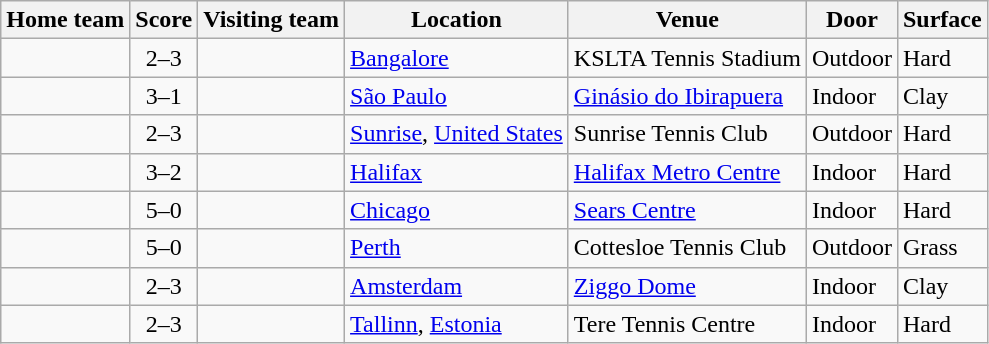<table class="wikitable" style="border:1px solid #aaa;">
<tr>
<th>Home team</th>
<th>Score</th>
<th>Visiting team</th>
<th>Location</th>
<th>Venue</th>
<th>Door</th>
<th>Surface</th>
</tr>
<tr>
<td></td>
<td style="text-align:center;">2–3</td>
<td><strong></strong></td>
<td><a href='#'>Bangalore</a></td>
<td>KSLTA Tennis Stadium</td>
<td>Outdoor</td>
<td>Hard</td>
</tr>
<tr>
<td><strong></strong></td>
<td style="text-align:center;">3–1</td>
<td></td>
<td><a href='#'>São Paulo</a></td>
<td><a href='#'>Ginásio do Ibirapuera</a></td>
<td>Indoor</td>
<td>Clay</td>
</tr>
<tr>
<td></td>
<td style="text-align:center;">2–3</td>
<td><strong></strong></td>
<td><a href='#'>Sunrise</a>, <a href='#'>United States</a></td>
<td>Sunrise Tennis Club</td>
<td>Outdoor</td>
<td>Hard</td>
</tr>
<tr>
<td><strong></strong></td>
<td style="text-align:center;">3–2</td>
<td></td>
<td><a href='#'>Halifax</a></td>
<td><a href='#'>Halifax Metro Centre</a></td>
<td>Indoor</td>
<td>Hard</td>
</tr>
<tr>
<td><strong></strong></td>
<td style="text-align:center;">5–0</td>
<td></td>
<td><a href='#'>Chicago</a></td>
<td><a href='#'>Sears Centre</a></td>
<td>Indoor</td>
<td>Hard</td>
</tr>
<tr>
<td><strong></strong></td>
<td style="text-align:center;">5–0</td>
<td></td>
<td><a href='#'>Perth</a></td>
<td>Cottesloe Tennis Club</td>
<td>Outdoor</td>
<td>Grass</td>
</tr>
<tr>
<td></td>
<td style="text-align:center;">2–3</td>
<td><strong></strong></td>
<td><a href='#'>Amsterdam</a></td>
<td><a href='#'>Ziggo Dome</a></td>
<td>Indoor</td>
<td>Clay</td>
</tr>
<tr>
<td></td>
<td style="text-align:center;">2–3</td>
<td><strong></strong></td>
<td><a href='#'>Tallinn</a>, <a href='#'>Estonia</a></td>
<td>Tere Tennis Centre</td>
<td>Indoor</td>
<td>Hard</td>
</tr>
</table>
